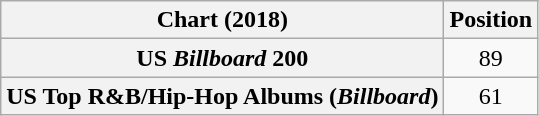<table class="wikitable sortable plainrowheaders" style="text-align:center">
<tr>
<th scope="col">Chart (2018)</th>
<th scope="col">Position</th>
</tr>
<tr>
<th scope="row">US <em>Billboard</em> 200</th>
<td>89</td>
</tr>
<tr>
<th scope="row">US Top R&B/Hip-Hop Albums (<em>Billboard</em>)</th>
<td>61</td>
</tr>
</table>
